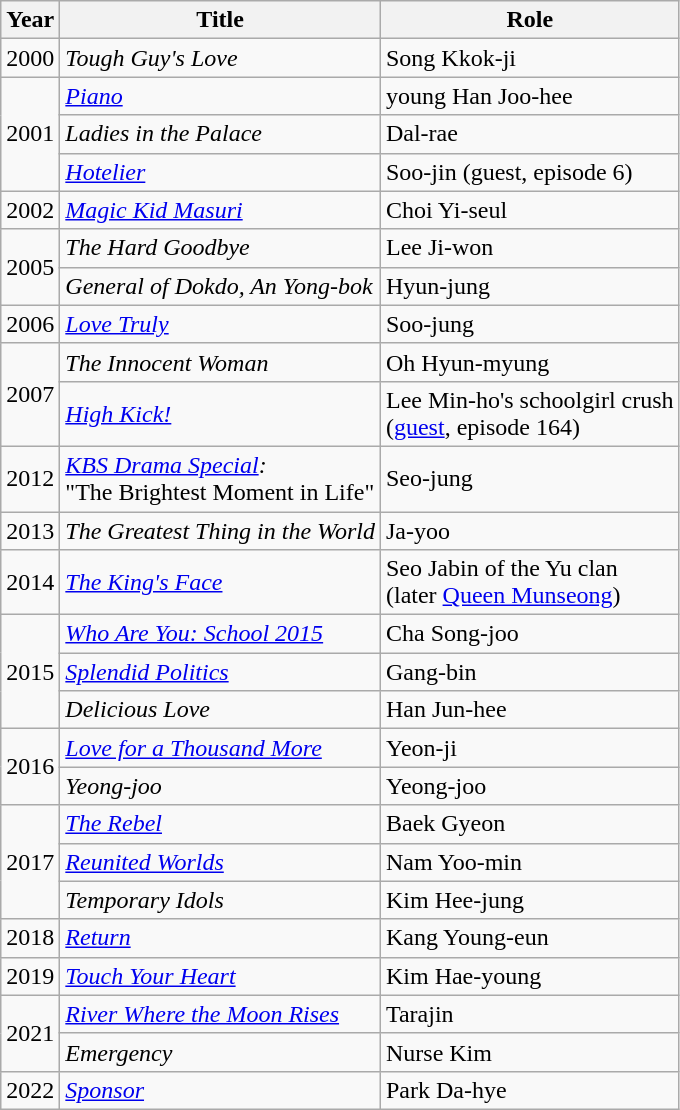<table class="wikitable">
<tr>
<th>Year</th>
<th>Title</th>
<th>Role</th>
</tr>
<tr>
<td>2000</td>
<td><em>Tough Guy's Love</em> </td>
<td>Song Kkok-ji</td>
</tr>
<tr>
<td rowspan=3>2001</td>
<td><em><a href='#'>Piano</a></em></td>
<td>young Han Joo-hee</td>
</tr>
<tr>
<td><em>Ladies in the Palace</em></td>
<td>Dal-rae</td>
</tr>
<tr>
<td><em><a href='#'>Hotelier</a></em></td>
<td>Soo-jin (guest, episode 6)</td>
</tr>
<tr>
<td>2002</td>
<td><em><a href='#'>Magic Kid Masuri</a></em></td>
<td>Choi Yi-seul</td>
</tr>
<tr>
<td rowspan=2>2005</td>
<td><em>The Hard Goodbye</em></td>
<td>Lee Ji-won</td>
</tr>
<tr>
<td><em>General of Dokdo, An Yong-bok</em></td>
<td>Hyun-jung</td>
</tr>
<tr>
<td>2006</td>
<td><em><a href='#'>Love Truly</a></em></td>
<td>Soo-jung</td>
</tr>
<tr>
<td rowspan="2">2007</td>
<td><em>The Innocent Woman</em> </td>
<td>Oh Hyun-myung</td>
</tr>
<tr>
<td><em><a href='#'>High Kick!</a></em></td>
<td>Lee Min-ho's schoolgirl crush <br> (<a href='#'>guest</a>, episode 164)</td>
</tr>
<tr>
<td>2012</td>
<td><em><a href='#'>KBS Drama Special</a>:</em><br>"The Brightest Moment in Life"</td>
<td>Seo-jung</td>
</tr>
<tr>
<td>2013</td>
<td><em>The Greatest Thing in the World</em></td>
<td>Ja-yoo</td>
</tr>
<tr>
<td>2014</td>
<td><em><a href='#'>The King's Face</a></em></td>
<td>Seo Jabin of the Yu clan <br> (later <a href='#'>Queen Munseong</a>) </td>
</tr>
<tr>
<td rowspan="3">2015</td>
<td><em><a href='#'>Who Are You: School 2015</a></em></td>
<td>Cha Song-joo</td>
</tr>
<tr>
<td><em><a href='#'>Splendid Politics</a></em></td>
<td>Gang-bin</td>
</tr>
<tr>
<td><em>Delicious Love</em></td>
<td>Han Jun-hee</td>
</tr>
<tr>
<td rowspan=2">2016</td>
<td><em><a href='#'>Love for a Thousand More</a></em></td>
<td>Yeon-ji</td>
</tr>
<tr>
<td><em>Yeong-joo</em></td>
<td>Yeong-joo</td>
</tr>
<tr>
<td rowspan=3">2017</td>
<td><em><a href='#'>The Rebel</a></em></td>
<td>Baek Gyeon</td>
</tr>
<tr>
<td><em><a href='#'>Reunited Worlds</a></em></td>
<td>Nam Yoo-min</td>
</tr>
<tr>
<td><em>Temporary Idols</em></td>
<td>Kim Hee-jung</td>
</tr>
<tr>
<td>2018</td>
<td><em><a href='#'>Return</a></em></td>
<td>Kang Young-eun</td>
</tr>
<tr>
<td>2019</td>
<td><em><a href='#'>Touch Your Heart</a></em></td>
<td>Kim Hae-young</td>
</tr>
<tr>
<td rowspan=2>2021</td>
<td><em><a href='#'>River Where the Moon Rises</a></em></td>
<td>Tarajin</td>
</tr>
<tr>
<td><em>Emergency</em>  </td>
<td>Nurse Kim</td>
</tr>
<tr>
<td>2022</td>
<td><em><a href='#'>Sponsor</a></em></td>
<td>Park Da-hye</td>
</tr>
</table>
